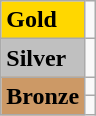<table class="wikitable">
<tr>
<td bgcolor="gold"><strong>Gold</strong></td>
<td></td>
</tr>
<tr>
<td bgcolor="silver"><strong>Silver</strong></td>
<td></td>
</tr>
<tr>
<td rowspan="2" bgcolor="#cc9966"><strong>Bronze</strong></td>
<td></td>
</tr>
<tr>
<td></td>
</tr>
</table>
